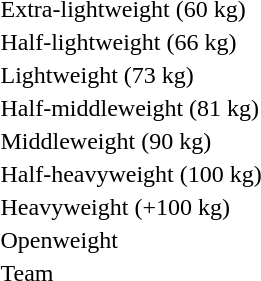<table>
<tr>
<td rowspan=2>Extra-lightweight (60 kg)<br></td>
<td rowspan=2></td>
<td rowspan=2></td>
<td></td>
</tr>
<tr>
<td></td>
</tr>
<tr>
<td rowspan=2>Half-lightweight (66 kg)<br></td>
<td rowspan=2></td>
<td rowspan=2></td>
<td></td>
</tr>
<tr>
<td></td>
</tr>
<tr>
<td rowspan=2>Lightweight (73 kg)<br></td>
<td rowspan=2></td>
<td rowspan=2></td>
<td></td>
</tr>
<tr>
<td></td>
</tr>
<tr>
<td rowspan=2>Half-middleweight (81 kg)<br></td>
<td rowspan=2></td>
<td rowspan=2></td>
<td></td>
</tr>
<tr>
<td></td>
</tr>
<tr>
<td rowspan=2>Middleweight (90 kg)<br></td>
<td rowspan=2></td>
<td rowspan=2></td>
<td></td>
</tr>
<tr>
<td></td>
</tr>
<tr>
<td rowspan=2>Half-heavyweight (100 kg)<br></td>
<td rowspan=2></td>
<td rowspan=2></td>
<td></td>
</tr>
<tr>
<td></td>
</tr>
<tr>
<td rowspan=2>Heavyweight (+100 kg)<br></td>
<td rowspan=2></td>
<td rowspan=2></td>
<td></td>
</tr>
<tr>
<td></td>
</tr>
<tr>
<td rowspan=2>Openweight<br></td>
<td rowspan=2></td>
<td rowspan=2></td>
<td></td>
</tr>
<tr>
<td></td>
</tr>
<tr>
<td rowspan=2>Team<br></td>
<td rowspan=2></td>
<td rowspan=2></td>
<td></td>
</tr>
<tr>
<td></td>
</tr>
</table>
